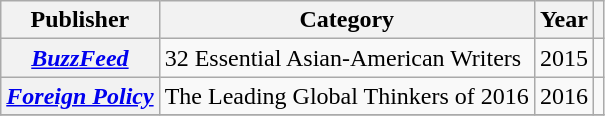<table class="wikitable sortable plainrowheaders">
<tr>
<th scope="col">Publisher</th>
<th scope="col">Category</th>
<th scope="col">Year</th>
<th scope="col" class="unsortable"></th>
</tr>
<tr>
<th scope="row"><em><a href='#'>BuzzFeed</a></em></th>
<td>32 Essential Asian-American Writers</td>
<td style="text-align:center;">2015</td>
<td style="text-align:center;"></td>
</tr>
<tr>
<th scope="row"><em><a href='#'>Foreign Policy</a></em></th>
<td>The Leading Global Thinkers of 2016</td>
<td style="text-align:center;">2016</td>
<td style="text-align:center;"></td>
</tr>
<tr>
</tr>
</table>
